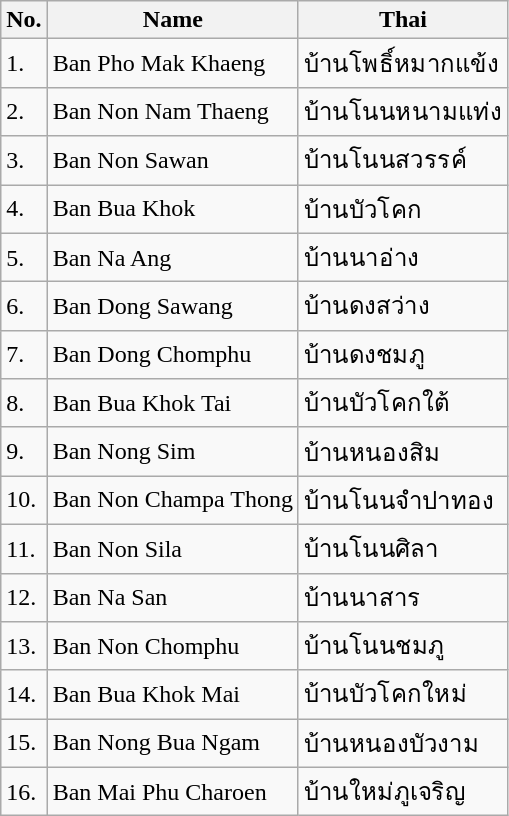<table class="wikitable sortable">
<tr>
<th>No.</th>
<th>Name</th>
<th>Thai</th>
</tr>
<tr>
<td>1.</td>
<td>Ban Pho Mak Khaeng</td>
<td>บ้านโพธิ์หมากแข้ง</td>
</tr>
<tr>
<td>2.</td>
<td>Ban Non Nam Thaeng</td>
<td>บ้านโนนหนามแท่ง</td>
</tr>
<tr>
<td>3.</td>
<td>Ban Non Sawan</td>
<td>บ้านโนนสวรรค์</td>
</tr>
<tr>
<td>4.</td>
<td>Ban Bua Khok</td>
<td>บ้านบัวโคก</td>
</tr>
<tr>
<td>5.</td>
<td>Ban Na Ang</td>
<td>บ้านนาอ่าง</td>
</tr>
<tr>
<td>6.</td>
<td>Ban Dong Sawang</td>
<td>บ้านดงสว่าง</td>
</tr>
<tr>
<td>7.</td>
<td>Ban Dong Chomphu</td>
<td>บ้านดงชมภู</td>
</tr>
<tr>
<td>8.</td>
<td>Ban Bua Khok Tai</td>
<td>บ้านบัวโคกใต้</td>
</tr>
<tr>
<td>9.</td>
<td>Ban Nong Sim</td>
<td>บ้านหนองสิม</td>
</tr>
<tr>
<td>10.</td>
<td>Ban Non Champa Thong</td>
<td>บ้านโนนจำปาทอง</td>
</tr>
<tr>
<td>11.</td>
<td>Ban Non Sila</td>
<td>บ้านโนนศิลา</td>
</tr>
<tr>
<td>12.</td>
<td>Ban Na San</td>
<td>บ้านนาสาร</td>
</tr>
<tr>
<td>13.</td>
<td>Ban Non Chomphu</td>
<td>บ้านโนนชมภู</td>
</tr>
<tr>
<td>14.</td>
<td>Ban Bua Khok Mai</td>
<td>บ้านบัวโคกใหม่</td>
</tr>
<tr>
<td>15.</td>
<td>Ban Nong Bua Ngam</td>
<td>บ้านหนองบัวงาม</td>
</tr>
<tr>
<td>16.</td>
<td>Ban Mai Phu Charoen</td>
<td>บ้านใหม่ภูเจริญ</td>
</tr>
</table>
